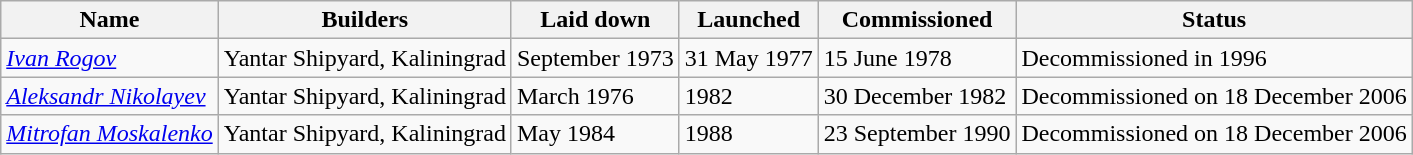<table class="wikitable">
<tr>
<th>Name</th>
<th>Builders</th>
<th>Laid down</th>
<th>Launched</th>
<th>Commissioned</th>
<th>Status</th>
</tr>
<tr>
<td><a href='#'><em>Ivan Rogov</em></a></td>
<td>Yantar Shipyard, Kaliningrad</td>
<td>September 1973</td>
<td>31 May 1977</td>
<td>15 June 1978</td>
<td>Decommissioned in 1996</td>
</tr>
<tr>
<td><a href='#'><em>Aleksandr Nikolayev</em></a></td>
<td>Yantar Shipyard, Kaliningrad</td>
<td>March 1976</td>
<td>1982</td>
<td>30 December 1982</td>
<td>Decommissioned on 18 December 2006</td>
</tr>
<tr>
<td><a href='#'><em>Mitrofan Moskalenko</em></a></td>
<td>Yantar Shipyard, Kaliningrad</td>
<td>May 1984</td>
<td>1988</td>
<td>23 September 1990</td>
<td>Decommissioned on 18 December 2006</td>
</tr>
</table>
